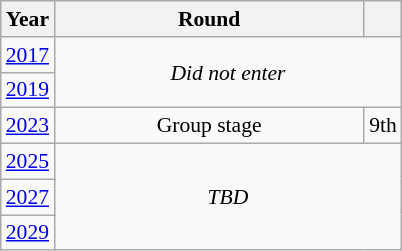<table class="wikitable" style="text-align: center; font-size:90%">
<tr>
<th>Year</th>
<th style="width:200px">Round</th>
<th></th>
</tr>
<tr>
<td><a href='#'>2017</a></td>
<td colspan="2" rowspan="2"><em>Did not enter</em></td>
</tr>
<tr>
<td><a href='#'>2019</a></td>
</tr>
<tr>
<td><a href='#'>2023</a></td>
<td>Group stage</td>
<td>9th</td>
</tr>
<tr>
<td><a href='#'>2025</a></td>
<td colspan="2" rowspan="3"><em>TBD</em></td>
</tr>
<tr>
<td><a href='#'>2027</a></td>
</tr>
<tr>
<td><a href='#'>2029</a></td>
</tr>
</table>
